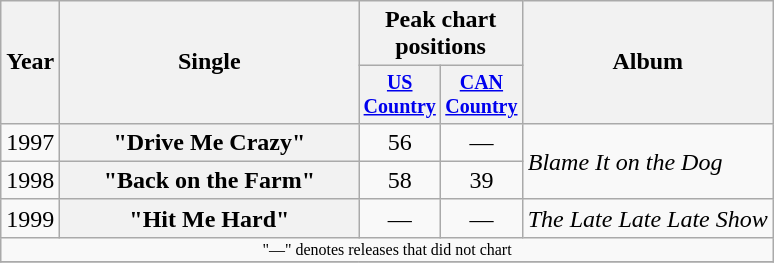<table class="wikitable plainrowheaders" style="text-align:center;">
<tr>
<th rowspan="2">Year</th>
<th rowspan="2" style="width:12em;">Single</th>
<th colspan="2">Peak chart<br>positions</th>
<th rowspan="2">Album</th>
</tr>
<tr style="font-size:smaller;">
<th width="45"><a href='#'>US Country</a></th>
<th width="45"><a href='#'>CAN Country</a></th>
</tr>
<tr>
<td>1997</td>
<th scope="row">"Drive Me Crazy"</th>
<td>56</td>
<td>—</td>
<td align="left" rowspan="2"><em>Blame It on the Dog</em></td>
</tr>
<tr>
<td>1998</td>
<th scope="row">"Back on the Farm"</th>
<td>58</td>
<td>39</td>
</tr>
<tr>
<td>1999</td>
<th scope="row">"Hit Me Hard"</th>
<td>—</td>
<td>—</td>
<td align="left"><em>The Late Late Late Show</em></td>
</tr>
<tr>
<td colspan="5" style="font-size:8pt">"—" denotes releases that did not chart</td>
</tr>
<tr>
</tr>
</table>
